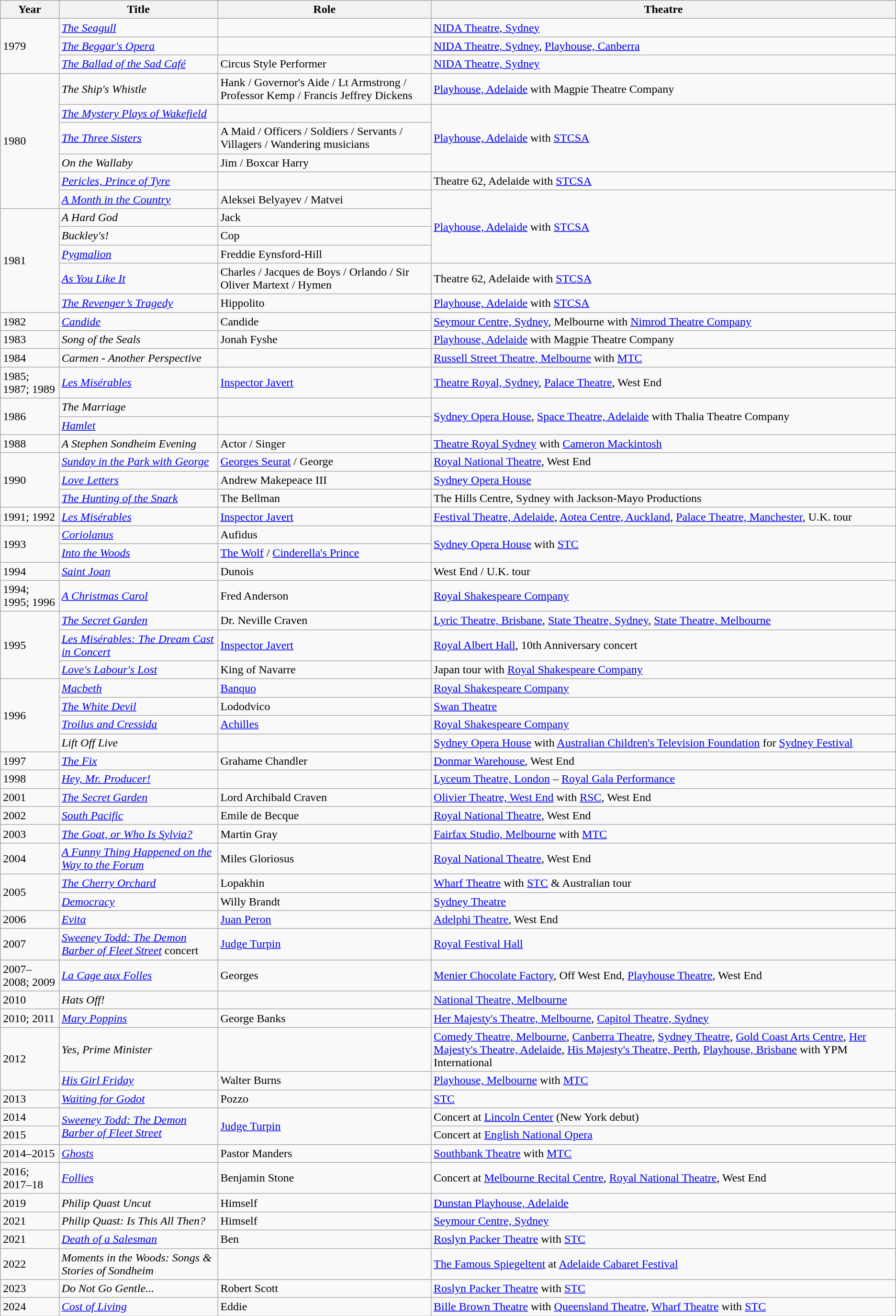<table class="wikitable sortable">
<tr>
<th scope="col">Year</th>
<th scope="col">Title</th>
<th scope="col">Role</th>
<th scope="col">Theatre</th>
</tr>
<tr>
<td rowspan="3">1979</td>
<td><em><a href='#'>The Seagull</a></em></td>
<td></td>
<td><a href='#'>NIDA Theatre, Sydney</a></td>
</tr>
<tr>
<td><em><a href='#'>The Beggar's Opera</a></em></td>
<td></td>
<td><a href='#'>NIDA Theatre, Sydney</a>, <a href='#'>Playhouse, Canberra</a></td>
</tr>
<tr>
<td><em><a href='#'>The Ballad of the Sad Café</a></em></td>
<td>Circus Style Performer</td>
<td><a href='#'>NIDA Theatre, Sydney</a></td>
</tr>
<tr>
<td rowspan="6">1980</td>
<td><em>The Ship's Whistle</em></td>
<td>Hank / Governor's Aide / Lt Armstrong / Professor Kemp / Francis Jeffrey Dickens</td>
<td><a href='#'>Playhouse, Adelaide</a> with Magpie Theatre Company</td>
</tr>
<tr>
<td><em><a href='#'>The Mystery Plays of Wakefield</a></em></td>
<td></td>
<td rowspan="3"><a href='#'>Playhouse, Adelaide</a> with <a href='#'>STCSA</a></td>
</tr>
<tr>
<td><em><a href='#'>The Three Sisters</a></em></td>
<td>A Maid / Officers / Soldiers / Servants / Villagers / Wandering musicians</td>
</tr>
<tr>
<td><em>On the Wallaby</em></td>
<td>Jim / Boxcar Harry</td>
</tr>
<tr>
<td><em><a href='#'>Pericles, Prince of Tyre</a></em></td>
<td></td>
<td>Theatre 62, Adelaide with <a href='#'>STCSA</a></td>
</tr>
<tr>
<td><em><a href='#'>A Month in the Country</a></em></td>
<td>Aleksei Belyayev / Matvei</td>
<td rowspan="4"><a href='#'>Playhouse, Adelaide</a> with <a href='#'>STCSA</a></td>
</tr>
<tr>
<td rowspan="5">1981</td>
<td><em>A Hard God</em></td>
<td>Jack</td>
</tr>
<tr>
<td><em>Buckley's!</em></td>
<td>Cop</td>
</tr>
<tr>
<td><em><a href='#'>Pygmalion</a></em></td>
<td>Freddie Eynsford-Hill</td>
</tr>
<tr>
<td><em><a href='#'>As You Like It</a></em></td>
<td>Charles / Jacques de Boys / Orlando / Sir Oliver Martext / Hymen</td>
<td>Theatre 62, Adelaide with <a href='#'>STCSA</a></td>
</tr>
<tr>
<td><em><a href='#'>The Revenger’s Tragedy</a></em></td>
<td>Hippolito</td>
<td><a href='#'>Playhouse, Adelaide</a> with <a href='#'>STCSA</a></td>
</tr>
<tr>
<td>1982</td>
<td><em><a href='#'>Candide</a></em></td>
<td>Candide</td>
<td><a href='#'>Seymour Centre, Sydney</a>, Melbourne with <a href='#'>Nimrod Theatre Company</a></td>
</tr>
<tr>
<td>1983</td>
<td><em>Song of the Seals</em></td>
<td>Jonah Fyshe</td>
<td><a href='#'>Playhouse, Adelaide</a> with Magpie Theatre Company</td>
</tr>
<tr>
<td>1984</td>
<td><em>Carmen - Another Perspective</em></td>
<td></td>
<td><a href='#'>Russell Street Theatre, Melbourne</a> with <a href='#'>MTC</a></td>
</tr>
<tr>
<td>1985; 1987; 1989</td>
<td><em><a href='#'>Les Misérables</a></em></td>
<td><a href='#'>Inspector Javert</a></td>
<td><a href='#'>Theatre Royal, Sydney</a>, <a href='#'>Palace Theatre</a>, West End</td>
</tr>
<tr>
<td rowspan="2">1986</td>
<td><em>The Marriage</em></td>
<td></td>
<td rowspan="2"><a href='#'>Sydney Opera House</a>, <a href='#'>Space Theatre, Adelaide</a> with Thalia Theatre Company</td>
</tr>
<tr>
<td><em><a href='#'>Hamlet</a></em></td>
<td></td>
</tr>
<tr>
<td>1988</td>
<td><em>A Stephen Sondheim Evening</em></td>
<td>Actor / Singer</td>
<td><a href='#'>Theatre Royal Sydney</a> with <a href='#'>Cameron Mackintosh</a></td>
</tr>
<tr>
<td rowspan="3">1990</td>
<td><em><a href='#'>Sunday in the Park with George</a></em></td>
<td><a href='#'>Georges Seurat</a> / George</td>
<td><a href='#'>Royal National Theatre</a>, West End</td>
</tr>
<tr>
<td><em><a href='#'>Love Letters</a></em></td>
<td>Andrew Makepeace III</td>
<td><a href='#'>Sydney Opera House</a></td>
</tr>
<tr>
<td><em><a href='#'>The Hunting of the Snark</a></em></td>
<td>The Bellman</td>
<td>The Hills Centre, Sydney with Jackson-Mayo Productions</td>
</tr>
<tr>
<td>1991; 1992</td>
<td><em><a href='#'>Les Misérables</a></em></td>
<td><a href='#'>Inspector Javert</a></td>
<td><a href='#'>Festival Theatre, Adelaide</a>, <a href='#'>Aotea Centre, Auckland</a>, <a href='#'>Palace Theatre, Manchester</a>, U.K. tour</td>
</tr>
<tr>
<td rowspan="2">1993</td>
<td><em><a href='#'>Coriolanus</a></em></td>
<td>Aufidus</td>
<td rowspan="2"><a href='#'>Sydney Opera House</a> with <a href='#'>STC</a></td>
</tr>
<tr>
<td><em><a href='#'>Into the Woods</a></em></td>
<td><a href='#'>The Wolf</a> / <a href='#'>Cinderella's Prince</a></td>
</tr>
<tr>
<td>1994</td>
<td><em><a href='#'>Saint Joan</a></em></td>
<td>Dunois</td>
<td>West End / U.K. tour</td>
</tr>
<tr>
<td>1994; 1995; 1996</td>
<td data-sort-value="Christmas Carol, A"><em><a href='#'>A Christmas Carol</a></em></td>
<td>Fred Anderson</td>
<td><a href='#'>Royal Shakespeare Company</a></td>
</tr>
<tr>
<td rowspan="3">1995</td>
<td><em><a href='#'>The Secret Garden</a></em></td>
<td>Dr. Neville Craven</td>
<td><a href='#'>Lyric Theatre, Brisbane</a>, <a href='#'>State Theatre, Sydney</a>, <a href='#'>State Theatre, Melbourne</a></td>
</tr>
<tr>
<td><em><a href='#'>Les Misérables: The Dream Cast in Concert</a></em></td>
<td><a href='#'>Inspector Javert</a></td>
<td><a href='#'>Royal Albert Hall</a>, 10th Anniversary concert</td>
</tr>
<tr>
<td><em><a href='#'>Love's Labour's Lost</a></em></td>
<td>King of Navarre</td>
<td>Japan tour with <a href='#'>Royal Shakespeare Company</a></td>
</tr>
<tr>
<td rowspan="4">1996</td>
<td><em><a href='#'>Macbeth</a></em></td>
<td><a href='#'>Banquo</a></td>
<td><a href='#'>Royal Shakespeare Company</a></td>
</tr>
<tr>
<td><em><a href='#'>The White Devil</a></em></td>
<td>Lododvico</td>
<td><a href='#'>Swan Theatre</a></td>
</tr>
<tr>
<td><em><a href='#'>Troilus and Cressida</a></em></td>
<td><a href='#'>Achilles</a></td>
<td><a href='#'>Royal Shakespeare Company</a></td>
</tr>
<tr>
<td><em>Lift Off Live</em></td>
<td></td>
<td><a href='#'>Sydney Opera House</a> with <a href='#'>Australian Children's Television Foundation</a> for <a href='#'>Sydney Festival</a></td>
</tr>
<tr>
<td>1997</td>
<td><em><a href='#'>The Fix</a></em></td>
<td>Grahame Chandler</td>
<td><a href='#'>Donmar Warehouse</a>, West End</td>
</tr>
<tr>
<td>1998</td>
<td><em><a href='#'>Hey, Mr. Producer!</a></em></td>
<td></td>
<td><a href='#'>Lyceum Theatre, London</a> – <a href='#'>Royal Gala Performance</a></td>
</tr>
<tr>
<td>2001</td>
<td><em><a href='#'>The Secret Garden</a></em></td>
<td>Lord Archibald Craven</td>
<td><a href='#'>Olivier Theatre, West End</a> with <a href='#'>RSC</a>, West End</td>
</tr>
<tr>
<td>2002</td>
<td><em><a href='#'>South Pacific</a></em></td>
<td>Emile de Becque</td>
<td><a href='#'>Royal National Theatre</a>, West End</td>
</tr>
<tr>
<td>2003</td>
<td><em><a href='#'>The Goat, or Who Is Sylvia?</a></em></td>
<td>Martin Gray</td>
<td><a href='#'>Fairfax Studio, Melbourne</a> with <a href='#'>MTC</a></td>
</tr>
<tr>
<td>2004</td>
<td><em><a href='#'>A Funny Thing Happened on the Way to the Forum</a></em></td>
<td>Miles Gloriosus</td>
<td><a href='#'>Royal National Theatre</a>, West End</td>
</tr>
<tr>
<td rowspan="2">2005</td>
<td><em><a href='#'>The Cherry Orchard</a></em></td>
<td>Lopakhin</td>
<td><a href='#'>Wharf Theatre</a> with <a href='#'>STC</a> & Australian tour</td>
</tr>
<tr>
<td><em><a href='#'>Democracy</a></em></td>
<td>Willy Brandt</td>
<td><a href='#'>Sydney Theatre</a></td>
</tr>
<tr>
<td>2006</td>
<td><em><a href='#'>Evita</a></em></td>
<td><a href='#'>Juan Peron</a></td>
<td><a href='#'>Adelphi Theatre</a>, West End</td>
</tr>
<tr>
<td>2007</td>
<td><em><a href='#'>Sweeney Todd: The Demon Barber of Fleet Street</a></em> concert</td>
<td><a href='#'>Judge Turpin</a></td>
<td><a href='#'>Royal Festival Hall</a></td>
</tr>
<tr>
<td>2007–2008; 2009</td>
<td><em><a href='#'>La Cage aux Folles</a></em></td>
<td>Georges</td>
<td><a href='#'>Menier Chocolate Factory</a>, Off West End, <a href='#'>Playhouse Theatre</a>, West End</td>
</tr>
<tr>
<td>2010</td>
<td><em>Hats Off!</em></td>
<td></td>
<td><a href='#'>National Theatre, Melbourne</a></td>
</tr>
<tr>
<td>2010; 2011</td>
<td><em><a href='#'>Mary Poppins</a></em></td>
<td>George Banks</td>
<td><a href='#'>Her Majesty's Theatre, Melbourne</a>, <a href='#'>Capitol Theatre, Sydney</a></td>
</tr>
<tr>
<td rowspan="2">2012</td>
<td><em>Yes, Prime Minister</em></td>
<td></td>
<td><a href='#'>Comedy Theatre, Melbourne</a>, <a href='#'>Canberra Theatre</a>, <a href='#'>Sydney Theatre</a>, <a href='#'>Gold Coast Arts Centre</a>, <a href='#'>Her Majesty's Theatre, Adelaide</a>, <a href='#'>His Majesty's Theatre, Perth</a>, <a href='#'>Playhouse, Brisbane</a> with YPM International</td>
</tr>
<tr>
<td><em><a href='#'>His Girl Friday</a></em></td>
<td>Walter Burns</td>
<td><a href='#'>Playhouse, Melbourne</a> with <a href='#'>MTC</a></td>
</tr>
<tr>
<td>2013</td>
<td><em><a href='#'>Waiting for Godot</a></em></td>
<td>Pozzo</td>
<td><a href='#'>STC</a></td>
</tr>
<tr>
<td>2014</td>
<td rowspan=2><em><a href='#'>Sweeney Todd: The Demon Barber of Fleet Street</a></em></td>
<td rowspan=2><a href='#'>Judge Turpin</a></td>
<td>Concert at <a href='#'>Lincoln Center</a> (New York debut)</td>
</tr>
<tr>
<td>2015</td>
<td>Concert at <a href='#'>English National Opera</a></td>
</tr>
<tr>
<td>2014–2015</td>
<td><em><a href='#'>Ghosts</a></em></td>
<td>Pastor Manders</td>
<td><a href='#'>Southbank Theatre</a> with <a href='#'>MTC</a></td>
</tr>
<tr>
<td>2016; 2017–18</td>
<td><em><a href='#'>Follies</a></em></td>
<td>Benjamin Stone</td>
<td>Concert at <a href='#'>Melbourne Recital Centre</a>, <a href='#'>Royal National Theatre</a>, West End</td>
</tr>
<tr>
<td>2019</td>
<td><em>Philip Quast Uncut</em></td>
<td>Himself</td>
<td><a href='#'>Dunstan Playhouse, Adelaide</a></td>
</tr>
<tr>
<td>2021</td>
<td><em>Philip Quast: Is This All Then?</em></td>
<td>Himself</td>
<td><a href='#'>Seymour Centre, Sydney</a></td>
</tr>
<tr>
<td>2021</td>
<td><em><a href='#'>Death of a Salesman</a></em></td>
<td>Ben</td>
<td><a href='#'>Roslyn Packer Theatre</a> with <a href='#'>STC</a></td>
</tr>
<tr>
<td>2022</td>
<td><em>Moments in the Woods: Songs & Stories of Sondheim</em></td>
<td></td>
<td><a href='#'>The Famous Spiegeltent</a> at <a href='#'>Adelaide Cabaret Festival</a></td>
</tr>
<tr>
<td>2023</td>
<td><em>Do Not Go Gentle...</em></td>
<td>Robert Scott</td>
<td><a href='#'>Roslyn Packer Theatre</a> with <a href='#'>STC</a></td>
</tr>
<tr>
<td>2024</td>
<td><em><a href='#'>Cost of Living</a></em></td>
<td>Eddie</td>
<td><a href='#'>Bille Brown Theatre</a> with <a href='#'>Queensland Theatre</a>, <a href='#'>Wharf Theatre</a> with <a href='#'>STC</a></td>
</tr>
</table>
